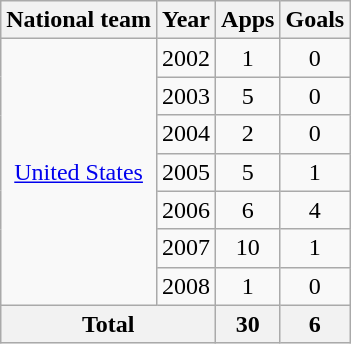<table class="wikitable" style="text-align:center">
<tr>
<th>National team</th>
<th>Year</th>
<th>Apps</th>
<th>Goals</th>
</tr>
<tr>
<td rowspan="7"><a href='#'>United States</a></td>
<td>2002</td>
<td>1</td>
<td>0</td>
</tr>
<tr>
<td>2003</td>
<td>5</td>
<td>0</td>
</tr>
<tr>
<td>2004</td>
<td>2</td>
<td>0</td>
</tr>
<tr>
<td>2005</td>
<td>5</td>
<td>1</td>
</tr>
<tr>
<td>2006</td>
<td>6</td>
<td>4</td>
</tr>
<tr>
<td>2007</td>
<td>10</td>
<td>1</td>
</tr>
<tr>
<td>2008</td>
<td>1</td>
<td>0</td>
</tr>
<tr>
<th colspan="2">Total</th>
<th>30</th>
<th>6</th>
</tr>
</table>
